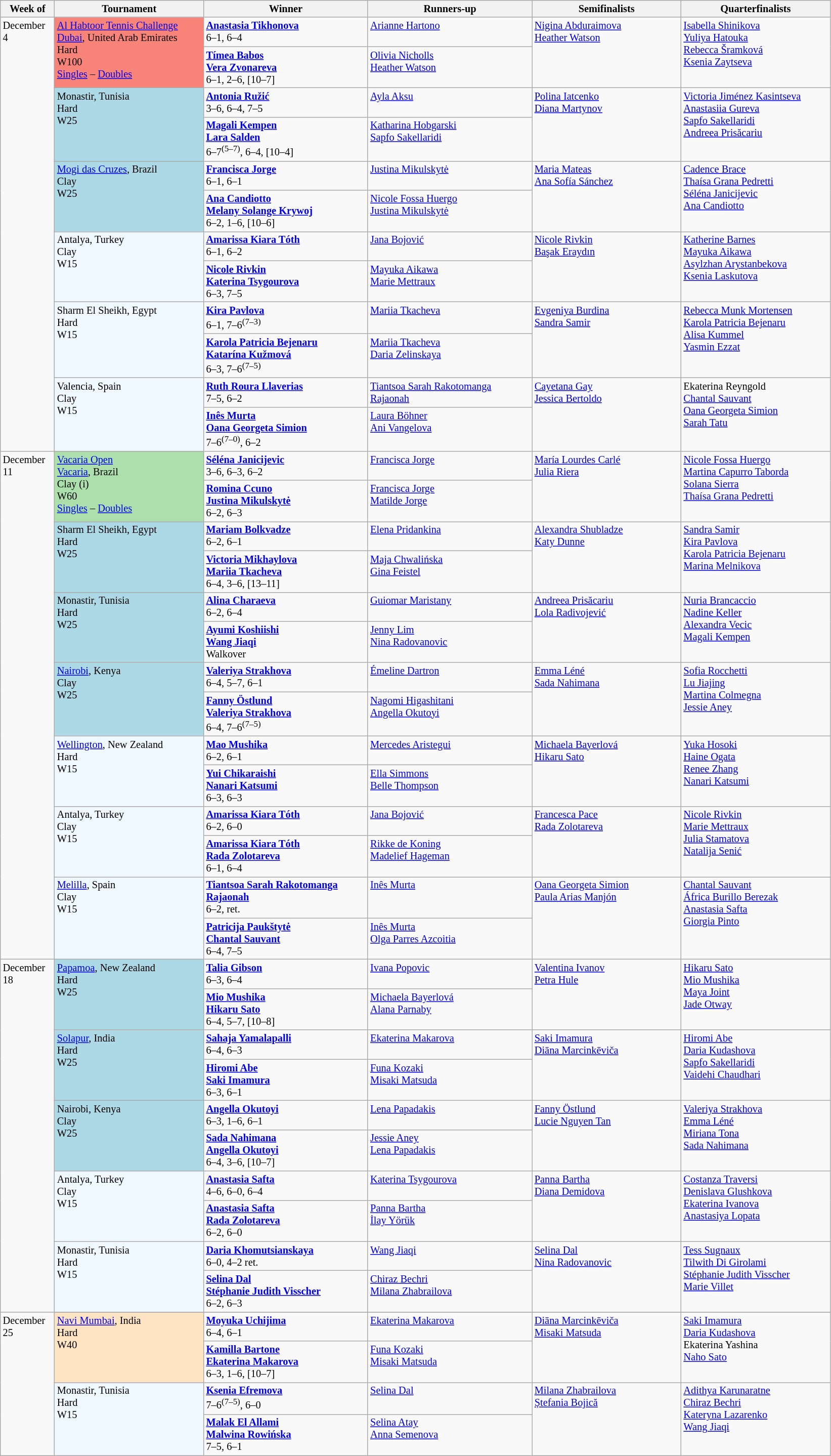<table class="wikitable" style="font-size:85%;">
<tr>
<th width="65">Week of</th>
<th style="width:190px;">Tournament</th>
<th style="width:210px;">Winner</th>
<th style="width:210px;">Runners-up</th>
<th style="width:190px;">Semifinalists</th>
<th style="width:190px;">Quarterfinalists</th>
</tr>
<tr style="vertical-align:top">
<td rowspan=12>December 4</td>
<td rowspan="2" style="background:#f88379;"><a href='#'>Al Habtoor Tennis Challenge</a><br><a href='#'>Dubai</a>, United Arab Emirates<br> Hard <br> W100 <br> <a href='#'>Singles</a> – <a href='#'>Doubles</a></td>
<td><strong> <a href='#'>Anastasia Tikhonova</a></strong> <br> 6–1, 6–4</td>
<td> <a href='#'>Arianne Hartono</a></td>
<td rowspan=2> <a href='#'>Nigina Abduraimova</a>   <br>  <a href='#'>Heather Watson</a></td>
<td rowspan=2> <a href='#'>Isabella Shinikova</a> <br>   <a href='#'>Yuliya Hatouka</a> <br>   <a href='#'>Rebecca Šramková</a> <br>   <a href='#'>Ksenia Zaytseva</a></td>
</tr>
<tr style="vertical-align:top">
<td><strong> <a href='#'>Tímea Babos</a> <br>  <a href='#'>Vera Zvonareva</a></strong> <br> 6–1, 2–6, [10–7]</td>
<td> <a href='#'>Olivia Nicholls</a> <br>  <a href='#'>Heather Watson</a></td>
</tr>
<tr style="vertical-align:top">
<td rowspan="2" style="background:lightblue">Monastir, Tunisia <br> Hard <br> W25 <br></td>
<td><strong> <a href='#'>Antonia Ružić</a></strong> <br> 3–6, 6–4, 7–5</td>
<td> <a href='#'>Ayla Aksu</a></td>
<td rowspan=2> <a href='#'>Polina Iatcenko</a>  <br>  <a href='#'>Diana Martynov</a></td>
<td rowspan=2> <a href='#'>Victoria Jiménez Kasintseva</a><br>  <a href='#'>Anastasiia Gureva</a><br>  <a href='#'>Sapfo Sakellaridi</a> <br>  <a href='#'>Andreea Prisăcariu</a></td>
</tr>
<tr style="vertical-align:top">
<td><strong> <a href='#'>Magali Kempen</a> <br>  <a href='#'>Lara Salden</a></strong> <br> 6–7<sup>(5–7)</sup>, 6–4, [10–4]</td>
<td> <a href='#'>Katharina Hobgarski</a> <br>  <a href='#'>Sapfo Sakellaridi</a></td>
</tr>
<tr style="vertical-align:top">
<td rowspan="2" style="background:lightblue"><a href='#'>Mogi das Cruzes</a>, Brazil <br> Clay <br> W25 <br></td>
<td><strong> <a href='#'>Francisca Jorge</a></strong> <br> 6–1, 6–1</td>
<td> <a href='#'>Justina Mikulskytė</a></td>
<td rowspan=2> <a href='#'>Maria Mateas</a>  <br>  <a href='#'>Ana Sofía Sánchez</a></td>
<td rowspan=2> <a href='#'>Cadence Brace</a> <br>  <a href='#'>Thaísa Grana Pedretti</a><br>  <a href='#'>Séléna Janicijevic</a><br>  <a href='#'>Ana Candiotto</a></td>
</tr>
<tr style="vertical-align:top">
<td> <strong><a href='#'>Ana Candiotto</a> <br>  <a href='#'>Melany Solange Krywoj</a></strong> <br> 6–2, 1–6, [10–6]</td>
<td> <a href='#'>Nicole Fossa Huergo</a> <br>  <a href='#'>Justina Mikulskytė</a></td>
</tr>
<tr style="vertical-align:top">
<td rowspan="2" style="background:#f0f8ff;">Antalya, Turkey <br> Clay <br> W15 <br></td>
<td><strong> <a href='#'>Amarissa Kiara Tóth</a></strong> <br>  6–1, 6–2</td>
<td> <a href='#'>Jana Bojović</a></td>
<td rowspan=2> <a href='#'>Nicole Rivkin</a> <br>  <a href='#'>Başak Eraydın</a></td>
<td rowspan=2> <a href='#'>Katherine Barnes</a> <br>  <a href='#'>Mayuka Aikawa</a> <br> <a href='#'>Asylzhan Arystanbekova</a> <br>  <a href='#'>Ksenia Laskutova</a></td>
</tr>
<tr style="vertical-align:top">
<td><strong> <a href='#'>Nicole Rivkin</a> <br>  <a href='#'>Katerina Tsygourova</a></strong> <br> 6–3, 7–5</td>
<td> <a href='#'>Mayuka Aikawa</a> <br>  <a href='#'>Marie Mettraux</a></td>
</tr>
<tr style="vertical-align:top">
<td rowspan="2" style="background:#f0f8ff;">Sharm El Sheikh, Egypt <br> Hard <br> W15 <br></td>
<td><strong> <a href='#'>Kira Pavlova</a></strong> <br> 6–1, 7–6<sup>(7–3)</sup></td>
<td><a href='#'>Mariia Tkacheva</a></td>
<td rowspan=2> <a href='#'>Evgeniya Burdina</a> <br>  <a href='#'>Sandra Samir</a></td>
<td rowspan=2> <a href='#'>Rebecca Munk Mortensen</a> <br>  <a href='#'>Karola Patricia Bejenaru</a> <br>  <a href='#'>Alisa Kummel</a> <br>  <a href='#'>Yasmin Ezzat</a></td>
</tr>
<tr style="vertical-align:top">
<td><strong> <a href='#'>Karola Patricia Bejenaru</a> <br>  <a href='#'>Katarína Kužmová</a></strong> <br> 6–3, 7–6<sup>(7–5)</sup></td>
<td> <a href='#'>Mariia Tkacheva</a> <br>  <a href='#'>Daria Zelinskaya</a></td>
</tr>
<tr style="vertical-align:top">
<td rowspan="2" style="background:#f0f8ff;">Valencia, Spain <br> Clay <br> W15 <br></td>
<td><strong> <a href='#'>Ruth Roura Llaverias</a></strong> <br> 7–5, 6–2</td>
<td> <a href='#'>Tiantsoa Sarah Rakotomanga Rajaonah</a></td>
<td rowspan=2> <a href='#'>Cayetana Gay</a> <br>  <a href='#'>Jessica Bertoldo</a></td>
<td rowspan=2> Ekaterina Reyngold <br>  <a href='#'>Chantal Sauvant</a> <br>  <a href='#'>Oana Georgeta Simion</a> <br>  <a href='#'>Sarah Tatu</a></td>
</tr>
<tr style="vertical-align:top">
<td><strong> <a href='#'>Inês Murta</a> <br>  <a href='#'>Oana Georgeta Simion</a></strong> <br> 7–6<sup>(7–0)</sup>, 6–2</td>
<td> <a href='#'>Laura Böhner</a> <br>  <a href='#'>Ani Vangelova</a></td>
</tr>
<tr style="vertical-align:top">
<td rowspan=14>December 11</td>
<td rowspan="2" style="background:#addfad"><a href='#'>Vacaria Open</a> <br> <a href='#'>Vacaria</a>, Brazil <br> Clay (i) <br> W60 <br><a href='#'>Singles</a> – <a href='#'>Doubles</a></td>
<td><strong> <a href='#'>Séléna Janicijevic</a></strong> <br> 3–6, 6–3, 6–2</td>
<td> <a href='#'>Francisca Jorge</a></td>
<td rowspan=2> <a href='#'>María Lourdes Carlé</a><br>  <a href='#'>Julia Riera</a></td>
<td rowspan=2> <a href='#'>Nicole Fossa Huergo</a> <br>  <a href='#'>Martina Capurro Taborda</a> <br>  <a href='#'>Solana Sierra</a> <br>  <a href='#'>Thaísa Grana Pedretti</a></td>
</tr>
<tr style="vertical-align:top">
<td><strong> <a href='#'>Romina Ccuno</a> <br>  <a href='#'>Justina Mikulskytė</a></strong> <br> 6–2, 6–3</td>
<td> <a href='#'>Francisca Jorge</a> <br>  <a href='#'>Matilde Jorge</a></td>
</tr>
<tr style="vertical-align:top">
<td rowspan="2" style="background:lightblue">Sharm El Sheikh, Egypt <br> Hard <br> W25 <br></td>
<td><strong> <a href='#'>Mariam Bolkvadze</a></strong> <br> 6–2, 6–1</td>
<td> <a href='#'>Elena Pridankina</a></td>
<td rowspan=2> <a href='#'>Alexandra Shubladze</a> <br>  <a href='#'>Katy Dunne</a></td>
<td rowspan=2> <a href='#'>Sandra Samir</a> <br>  <a href='#'>Kira Pavlova</a> <br>  <a href='#'>Karola Patricia Bejenaru</a> <br>  <a href='#'>Marina Melnikova</a></td>
</tr>
<tr style="vertical-align:top">
<td><strong> <a href='#'>Victoria Mikhaylova</a> <br>  <a href='#'>Mariia Tkacheva</a></strong> <br> 6–4, 3–6, [13–11]</td>
<td> <a href='#'>Maja Chwalińska</a> <br>  <a href='#'>Gina Feistel</a></td>
</tr>
<tr style="vertical-align:top">
<td rowspan="2" style="background:lightblue">Monastir, Tunisia <br> Hard <br> W25 <br></td>
<td><strong> <a href='#'>Alina Charaeva</a></strong> <br> 6–2, 6–4</td>
<td> <a href='#'>Guiomar Maristany</a></td>
<td rowspan=2> <a href='#'>Andreea Prisăcariu</a> <br>  <a href='#'>Lola Radivojević</a></td>
<td rowspan=2> <a href='#'>Nuria Brancaccio</a> <br>  <a href='#'>Nadine Keller</a> <br>  <a href='#'>Alexandra Vecic</a> <br>  <a href='#'>Magali Kempen</a></td>
</tr>
<tr style="vertical-align:top">
<td><strong> <a href='#'>Ayumi Koshiishi</a> <br>  <a href='#'>Wang Jiaqi</a></strong> <br> Walkover</td>
<td> <a href='#'>Jenny Lim</a> <br>  <a href='#'>Nina Radovanovic</a></td>
</tr>
<tr style="vertical-align:top">
<td rowspan="2" style="background:lightblue"><a href='#'>Nairobi</a>, Kenya <br> Clay <br> W25 <br></td>
<td><strong> <a href='#'>Valeriya Strakhova</a></strong> <br> 6–4, 5–7, 6–1</td>
<td> <a href='#'>Émeline Dartron</a></td>
<td rowspan=2> <a href='#'>Emma Léné</a> <br>  <a href='#'>Sada Nahimana</a></td>
<td rowspan=2> <a href='#'>Sofia Rocchetti</a> <br>  <a href='#'>Lu Jiajing</a> <br>  <a href='#'>Martina Colmegna</a> <br>  <a href='#'>Jessie Aney</a></td>
</tr>
<tr style="vertical-align:top">
<td><strong> <a href='#'>Fanny Östlund</a> <br>  <a href='#'>Valeriya Strakhova</a></strong> <br> 6–4, 7–6<sup>(7–5)</sup></td>
<td> <a href='#'>Nagomi Higashitani</a> <br>  <a href='#'>Angella Okutoyi</a></td>
</tr>
<tr style="vertical-align:top">
<td rowspan="2" style="background:#f0f8ff;"><a href='#'>Wellington</a>, New Zealand <br> Hard <br> W15 <br></td>
<td><strong> <a href='#'>Mao Mushika</a></strong> <br> 6–2, 6–1</td>
<td> <a href='#'>Mercedes Aristegui</a></td>
<td rowspan=2> <a href='#'>Michaela Bayerlová</a> <br>  <a href='#'>Hikaru Sato</a></td>
<td rowspan=2> <a href='#'>Yuka Hosoki</a> <br>  <a href='#'>Haine Ogata</a> <br>  <a href='#'>Renee Zhang</a> <br>  <a href='#'>Nanari Katsumi</a></td>
</tr>
<tr style="vertical-align:top">
<td> <strong><a href='#'>Yui Chikaraishi</a> <br>  <a href='#'>Nanari Katsumi</a></strong> <br> 6–3, 6–3</td>
<td> <a href='#'>Ella Simmons</a> <br>  <a href='#'>Belle Thompson</a></td>
</tr>
<tr style="vertical-align:top">
<td rowspan="2" style="background:#f0f8ff;">Antalya, Turkey <br> Clay <br> W15 <br></td>
<td><strong> <a href='#'>Amarissa Kiara Tóth</a></strong> <br> 6–2, 6–0</td>
<td> <a href='#'>Jana Bojović</a></td>
<td rowspan=2> <a href='#'>Francesca Pace</a> <br>  <a href='#'>Rada Zolotareva</a></td>
<td rowspan=2> <a href='#'>Nicole Rivkin</a> <br>  <a href='#'>Marie Mettraux</a> <br>  <a href='#'>Julia Stamatova</a> <br>  <a href='#'>Natalija Senić</a></td>
</tr>
<tr style="vertical-align:top">
<td><strong> <a href='#'>Amarissa Kiara Tóth</a> <br>  <a href='#'>Rada Zolotareva</a></strong> <br> 6–1, 6–4</td>
<td> <a href='#'>Rikke de Koning</a> <br>  <a href='#'>Madelief Hageman</a></td>
</tr>
<tr style="vertical-align:top">
<td rowspan="2" style="background:#f0f8ff;"><a href='#'>Melilla</a>, Spain <br> Clay <br> W15 <br></td>
<td><strong> <a href='#'>Tiantsoa Sarah Rakotomanga Rajaonah</a></strong><br> 6–2, ret.</td>
<td> <a href='#'>Inês Murta</a></td>
<td rowspan=2> <a href='#'>Oana Georgeta Simion</a> <br>  <a href='#'>Paula Arias Manjón</a></td>
<td rowspan=2> <a href='#'>Chantal Sauvant</a> <br>  <a href='#'>África Burillo Berezak</a> <br>  <a href='#'>Anastasia Safta</a> <br>  <a href='#'>Giorgia Pinto</a></td>
</tr>
<tr style="vertical-align:top">
<td> <strong><a href='#'>Patricija Paukštytė</a> <br>  <a href='#'>Chantal Sauvant</a></strong> <br> 6–4, 7–5</td>
<td> <a href='#'>Inês Murta</a> <br>  <a href='#'>Olga Parres Azcoitia</a></td>
</tr>
<tr style="vertical-align:top">
<td rowspan=10>December 18</td>
<td rowspan="2" style="background:lightblue"><a href='#'>Papamoa</a>, New Zealand <br> Hard <br> W25 <br></td>
<td><strong> <a href='#'>Talia Gibson</a></strong> <br> 6–3, 6–4</td>
<td> <a href='#'>Ivana Popovic</a></td>
<td rowspan=2> <a href='#'>Valentina Ivanov</a> <br>  <a href='#'>Petra Hule</a></td>
<td rowspan=2> <a href='#'>Hikaru Sato</a> <br>  <a href='#'>Mio Mushika</a> <br>  <a href='#'>Maya Joint</a> <br>  <a href='#'>Jade Otway</a></td>
</tr>
<tr style="vertical-align:top">
<td> <strong><a href='#'>Mio Mushika</a> <br>  <a href='#'>Hikaru Sato</a></strong> <br> 6–4, 5–7, [10–8]</td>
<td> <a href='#'>Michaela Bayerlová</a> <br>  <a href='#'>Alana Parnaby</a></td>
</tr>
<tr style="vertical-align:top">
<td rowspan="2" style="background:lightblue"><a href='#'>Solapur</a>, India <br> Hard <br> W25 <br></td>
<td> <strong><a href='#'>Sahaja Yamalapalli</a></strong> <br> 6–4, 6–3</td>
<td> <a href='#'>Ekaterina Makarova</a></td>
<td rowspan=2> <a href='#'>Saki Imamura</a> <br>  <a href='#'>Diāna Marcinkēviča</a></td>
<td rowspan=2> <a href='#'>Hiromi Abe</a> <br>  <a href='#'>Daria Kudashova</a> <br>  <a href='#'>Sapfo Sakellaridi</a> <br>  <a href='#'>Vaidehi Chaudhari</a></td>
</tr>
<tr style="vertical-align:top">
<td><strong> <a href='#'>Hiromi Abe</a> <br>  <a href='#'>Saki Imamura</a></strong> <br> 6–3, 6–1</td>
<td> <a href='#'>Funa Kozaki</a> <br>  <a href='#'>Misaki Matsuda</a></td>
</tr>
<tr style="vertical-align:top">
<td rowspan="2" style="background:lightblue">Nairobi, Kenya <br> Clay <br> W25 <br></td>
<td><strong> <a href='#'>Angella Okutoyi</a></strong> <br> 6–3, 1–6, 6–1</td>
<td> <a href='#'>Lena Papadakis</a></td>
<td rowspan=2> <a href='#'>Fanny Östlund</a> <br>  <a href='#'>Lucie Nguyen Tan</a></td>
<td rowspan=2> <a href='#'>Valeriya Strakhova</a> <br>  <a href='#'>Emma Léné</a> <br>  <a href='#'>Miriana Tona</a> <br>  <a href='#'>Sada Nahimana</a></td>
</tr>
<tr style="vertical-align:top">
<td> <strong><a href='#'>Sada Nahimana</a> <br>  <a href='#'>Angella Okutoyi</a></strong> <br> 6–4, 3–6, [10–7]</td>
<td> <a href='#'>Jessie Aney</a> <br>  <a href='#'>Lena Papadakis</a></td>
</tr>
<tr style="vertical-align:top">
<td rowspan="2" style="background:#f0f8ff;">Antalya, Turkey <br> Clay <br> W15 <br></td>
<td> <strong><a href='#'>Anastasia Safta</a></strong> <br> 4–6, 6–0, 6–4</td>
<td> <a href='#'>Katerina Tsygourova</a></td>
<td rowspan=2> <a href='#'>Panna Bartha</a> <br>  <a href='#'>Diana Demidova</a></td>
<td rowspan=2> <a href='#'>Costanza Traversi</a> <br>  <a href='#'>Denislava Glushkova</a> <br>  <a href='#'>Ekaterina Ivanova</a> <br>  <a href='#'>Anastasiya Lopata</a></td>
</tr>
<tr style="vertical-align:top">
<td> <strong><a href='#'>Anastasia Safta</a> <br>  <a href='#'>Rada Zolotareva</a></strong> <br> 6–2, 6–0</td>
<td> <a href='#'>Panna Bartha</a> <br>  <a href='#'>İlay Yörük</a></td>
</tr>
<tr style="vertical-align:top">
<td rowspan="2" style="background:#f0f8ff;">Monastir, Tunisia <br> Hard <br> W15 <br></td>
<td> <strong><a href='#'>Daria Khomutsianskaya</a></strong> <br> 6–0, 4–2 ret.</td>
<td> <a href='#'>Wang Jiaqi</a></td>
<td rowspan=2> <a href='#'>Selina Dal</a> <br>  <a href='#'>Nina Radovanovic</a></td>
<td rowspan=2> <a href='#'>Tess Sugnaux</a> <br>  <a href='#'>Tilwith Di Girolami</a> <br> <a href='#'>Stéphanie Judith Visscher</a> <br>  <a href='#'>Marie Villet</a></td>
</tr>
<tr style="vertical-align:top">
<td><strong> <a href='#'>Selina Dal</a> <br>  <a href='#'>Stéphanie Judith Visscher</a></strong> <br> 6–2, 6–3</td>
<td> <a href='#'>Chiraz Bechri</a> <br> <a href='#'>Milana Zhabrailova</a></td>
</tr>
<tr style="vertical-align:top">
<td rowspan=6>December 25</td>
</tr>
<tr style="vertical-align:top">
<td rowspan="2" style="background:#FFE4C4;"><a href='#'>Navi Mumbai</a>, India <br> Hard <br> W40 <br></td>
<td><strong> <a href='#'>Moyuka Uchijima</a></strong> <br> 6–4, 6–1</td>
<td> <a href='#'>Ekaterina Makarova</a></td>
<td rowspan=2> <a href='#'>Diāna Marcinkēviča</a>  <br>  <a href='#'>Misaki Matsuda</a></td>
<td rowspan=2> <a href='#'>Saki Imamura</a> <br>  <a href='#'>Daria Kudashova</a> <br>  Ekaterina Yashina <br>  <a href='#'>Naho Sato</a></td>
</tr>
<tr style="vertical-align:top">
<td> <strong><a href='#'>Kamilla Bartone</a> <br>  <a href='#'>Ekaterina Makarova</a></strong> <br> 6–3, 1–6, [10–7]</td>
<td> <a href='#'>Funa Kozaki</a> <br>  <a href='#'>Misaki Matsuda</a></td>
</tr>
<tr style="vertical-align:top">
<td rowspan="2" style="background:#f0f8ff;">Monastir, Tunisia <br> Hard <br> W15 <br></td>
<td><strong> <a href='#'>Ksenia Efremova</a></strong> <br> 7–6<sup>(7–5)</sup>, 6–0</td>
<td> <a href='#'>Selina Dal</a></td>
<td rowspan=2> <a href='#'>Milana Zhabrailova</a> <br>  <a href='#'>Ștefania Bojică</a></td>
<td rowspan=2> <a href='#'>Adithya Karunaratne</a> <br>  <a href='#'>Chiraz Bechri</a> <br>  <a href='#'>Kateryna Lazarenko</a> <br>  <a href='#'>Wang Jiaqi</a></td>
</tr>
<tr style="vertical-align:top">
<td> <strong><a href='#'>Malak El Allami</a> <br>  <a href='#'>Malwina Rowińska</a></strong> <br> 7–5, 6–1</td>
<td> <a href='#'>Selina Atay</a> <br>  <a href='#'>Anna Semenova</a></td>
</tr>
</table>
